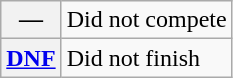<table class="wikitable">
<tr>
<th scope="row">—</th>
<td>Did not compete</td>
</tr>
<tr>
<th scope="row"><a href='#'>DNF</a></th>
<td>Did not finish</td>
</tr>
</table>
